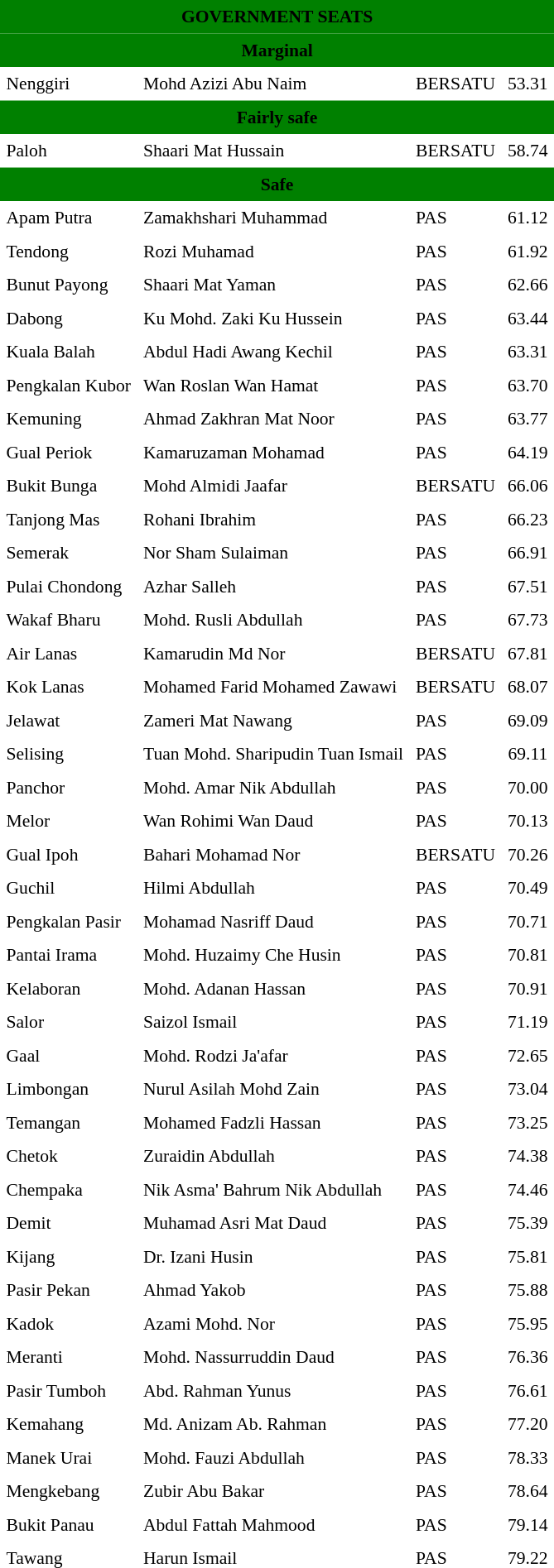<table class="toccolours" cellpadding="5" cellspacing="0" style="float:left; margin-right:.5em; margin-top:.4em; font-size:90%;">
<tr>
<td colspan="4"  style="text-align:center; background:green;"><span><strong>GOVERNMENT SEATS</strong></span></td>
</tr>
<tr>
<td colspan="4"  style="text-align:center; background:green;"><span><strong>Marginal</strong></span></td>
</tr>
<tr>
<td>Nenggiri</td>
<td>Mohd Azizi Abu Naim</td>
<td>BERSATU</td>
<td style="text-align:center;">53.31</td>
</tr>
<tr>
<td colspan="4"  style="text-align:center; background:green;"><span><strong>Fairly safe</strong></span></td>
</tr>
<tr>
<td>Paloh</td>
<td>Shaari Mat Hussain</td>
<td>BERSATU</td>
<td style="text-align:center;">58.74</td>
</tr>
<tr>
<td colspan="4"  style="text-align:center; background:green;"><span><strong>Safe</strong></span></td>
</tr>
<tr>
<td>Apam Putra</td>
<td>Zamakhshari Muhammad</td>
<td>PAS</td>
<td style="text-align:center;">61.12</td>
</tr>
<tr>
<td>Tendong</td>
<td>Rozi Muhamad</td>
<td>PAS</td>
<td style="text-align:center;">61.92</td>
</tr>
<tr>
<td>Bunut Payong</td>
<td>Shaari Mat Yaman</td>
<td>PAS</td>
<td style="text-align:center;">62.66</td>
</tr>
<tr>
<td>Dabong</td>
<td>Ku Mohd. Zaki Ku Hussein</td>
<td>PAS</td>
<td style="text-align:center;">63.44</td>
</tr>
<tr>
<td>Kuala Balah</td>
<td>Abdul Hadi Awang Kechil</td>
<td>PAS</td>
<td style="text-align:center;">63.31</td>
</tr>
<tr>
<td>Pengkalan Kubor</td>
<td>Wan Roslan Wan Hamat</td>
<td>PAS</td>
<td style="text-align:center;">63.70</td>
</tr>
<tr>
<td>Kemuning</td>
<td>Ahmad Zakhran Mat Noor</td>
<td>PAS</td>
<td style="text-align:center;">63.77</td>
</tr>
<tr>
<td>Gual Periok</td>
<td>Kamaruzaman Mohamad</td>
<td>PAS</td>
<td style="text-align:center;">64.19</td>
</tr>
<tr>
<td>Bukit Bunga</td>
<td>Mohd Almidi Jaafar</td>
<td>BERSATU</td>
<td style="text-align:center;">66.06</td>
</tr>
<tr>
<td>Tanjong Mas</td>
<td>Rohani Ibrahim</td>
<td>PAS</td>
<td style="text-align:center;">66.23</td>
</tr>
<tr>
<td>Semerak</td>
<td>Nor Sham Sulaiman</td>
<td>PAS</td>
<td style="text-align:center;">66.91</td>
</tr>
<tr>
<td>Pulai Chondong</td>
<td>Azhar Salleh</td>
<td>PAS</td>
<td style="text-align:center;">67.51</td>
</tr>
<tr>
<td>Wakaf Bharu</td>
<td>Mohd. Rusli Abdullah</td>
<td>PAS</td>
<td style="text-align:center;">67.73</td>
</tr>
<tr>
<td>Air Lanas</td>
<td>Kamarudin Md Nor</td>
<td>BERSATU</td>
<td style="text-align:center;">67.81</td>
</tr>
<tr>
<td>Kok Lanas</td>
<td>Mohamed Farid Mohamed Zawawi</td>
<td>BERSATU</td>
<td style="text-align:center;">68.07</td>
</tr>
<tr>
<td>Jelawat</td>
<td>Zameri Mat Nawang</td>
<td>PAS</td>
<td style="text-align:center;">69.09</td>
</tr>
<tr>
<td>Selising</td>
<td>Tuan Mohd. Sharipudin Tuan Ismail</td>
<td>PAS</td>
<td style="text-align:center;">69.11</td>
</tr>
<tr>
<td>Panchor</td>
<td>Mohd. Amar Nik Abdullah</td>
<td>PAS</td>
<td style="text-align:center;">70.00</td>
</tr>
<tr>
<td>Melor</td>
<td>Wan Rohimi Wan Daud</td>
<td>PAS</td>
<td style="text-align:center;">70.13</td>
</tr>
<tr>
<td>Gual Ipoh</td>
<td>Bahari Mohamad Nor</td>
<td>BERSATU</td>
<td style="text-align:center;">70.26</td>
</tr>
<tr>
<td>Guchil</td>
<td>Hilmi Abdullah</td>
<td>PAS</td>
<td style="text-align:center;">70.49</td>
</tr>
<tr>
<td>Pengkalan Pasir</td>
<td>Mohamad Nasriff Daud</td>
<td>PAS</td>
<td style="text-align:center;">70.71</td>
</tr>
<tr>
<td>Pantai Irama</td>
<td>Mohd. Huzaimy Che Husin</td>
<td>PAS</td>
<td style="text-align:center;">70.81</td>
</tr>
<tr>
<td>Kelaboran</td>
<td>Mohd. Adanan Hassan</td>
<td>PAS</td>
<td style="text-align:center;">70.91</td>
</tr>
<tr>
<td>Salor</td>
<td>Saizol Ismail</td>
<td>PAS</td>
<td style="text-align:center;">71.19</td>
</tr>
<tr>
<td>Gaal</td>
<td>Mohd. Rodzi Ja'afar</td>
<td>PAS</td>
<td style="text-align:center;">72.65</td>
</tr>
<tr>
<td>Limbongan</td>
<td>Nurul Asilah Mohd Zain</td>
<td>PAS</td>
<td style="text-align:center;">73.04</td>
</tr>
<tr>
<td>Temangan</td>
<td>Mohamed Fadzli Hassan</td>
<td>PAS</td>
<td style="text-align:center;">73.25</td>
</tr>
<tr>
<td>Chetok</td>
<td>Zuraidin Abdullah</td>
<td>PAS</td>
<td style="text-align:center;">74.38</td>
</tr>
<tr>
<td>Chempaka</td>
<td>Nik Asma' Bahrum Nik Abdullah</td>
<td>PAS</td>
<td style="text-align:center;">74.46</td>
</tr>
<tr>
<td>Demit</td>
<td>Muhamad Asri Mat Daud</td>
<td>PAS</td>
<td style="text-align:center;">75.39</td>
</tr>
<tr>
<td>Kijang</td>
<td>Dr. Izani Husin</td>
<td>PAS</td>
<td style="text-align:center;">75.81</td>
</tr>
<tr>
<td>Pasir Pekan</td>
<td>Ahmad Yakob</td>
<td>PAS</td>
<td style="text-align:center;">75.88</td>
</tr>
<tr>
<td>Kadok</td>
<td>Azami Mohd. Nor</td>
<td>PAS</td>
<td style="text-align:center;">75.95</td>
</tr>
<tr>
<td>Meranti</td>
<td>Mohd. Nassurruddin Daud</td>
<td>PAS</td>
<td style="text-align:center;">76.36</td>
</tr>
<tr>
<td>Pasir Tumboh</td>
<td>Abd. Rahman Yunus</td>
<td>PAS</td>
<td style="text-align:center;">76.61</td>
</tr>
<tr>
<td>Kemahang</td>
<td>Md. Anizam Ab. Rahman</td>
<td>PAS</td>
<td style="text-align:center;">77.20</td>
</tr>
<tr>
<td>Manek Urai</td>
<td>Mohd. Fauzi Abdullah</td>
<td>PAS</td>
<td style="text-align:center;">78.33</td>
</tr>
<tr>
<td>Mengkebang</td>
<td>Zubir Abu Bakar</td>
<td>PAS</td>
<td style="text-align:center;">78.64</td>
</tr>
<tr>
<td>Bukit Panau</td>
<td>Abdul Fattah Mahmood</td>
<td>PAS</td>
<td style="text-align:center;">79.14</td>
</tr>
<tr>
<td>Tawang</td>
<td>Harun Ismail</td>
<td>PAS</td>
<td style="text-align:center;">79.22</td>
</tr>
<tr>
</tr>
</table>
